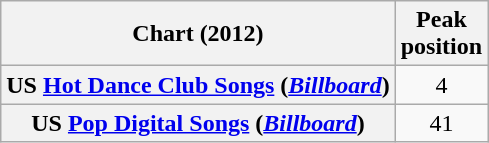<table class="wikitable sortable plainrowheaders">
<tr>
<th scope="col">Chart (2012)</th>
<th scope="col">Peak<br>position</th>
</tr>
<tr>
<th scope="row">US <a href='#'>Hot Dance Club Songs</a> (<em><a href='#'>Billboard</a></em>)</th>
<td align="center">4</td>
</tr>
<tr>
<th scope="row">US <a href='#'>Pop Digital Songs</a> (<em><a href='#'>Billboard</a></em>)</th>
<td align=center>41</td>
</tr>
</table>
